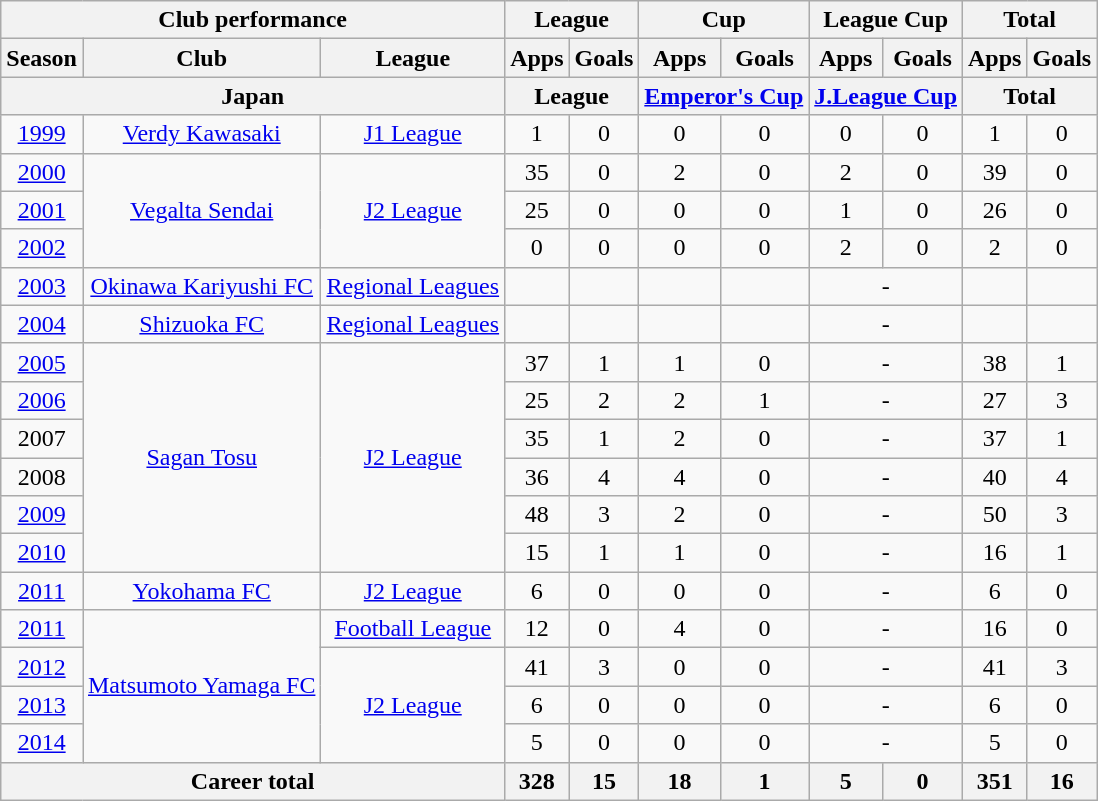<table class="wikitable" style="text-align:center">
<tr>
<th colspan=3>Club performance</th>
<th colspan=2>League</th>
<th colspan=2>Cup</th>
<th colspan=2>League Cup</th>
<th colspan=2>Total</th>
</tr>
<tr>
<th>Season</th>
<th>Club</th>
<th>League</th>
<th>Apps</th>
<th>Goals</th>
<th>Apps</th>
<th>Goals</th>
<th>Apps</th>
<th>Goals</th>
<th>Apps</th>
<th>Goals</th>
</tr>
<tr>
<th colspan=3>Japan</th>
<th colspan=2>League</th>
<th colspan=2><a href='#'>Emperor's Cup</a></th>
<th colspan=2><a href='#'>J.League Cup</a></th>
<th colspan=2>Total</th>
</tr>
<tr>
<td><a href='#'>1999</a></td>
<td><a href='#'>Verdy Kawasaki</a></td>
<td><a href='#'>J1 League</a></td>
<td>1</td>
<td>0</td>
<td>0</td>
<td>0</td>
<td>0</td>
<td>0</td>
<td>1</td>
<td>0</td>
</tr>
<tr>
<td><a href='#'>2000</a></td>
<td rowspan="3"><a href='#'>Vegalta Sendai</a></td>
<td rowspan="3"><a href='#'>J2 League</a></td>
<td>35</td>
<td>0</td>
<td>2</td>
<td>0</td>
<td>2</td>
<td>0</td>
<td>39</td>
<td>0</td>
</tr>
<tr>
<td><a href='#'>2001</a></td>
<td>25</td>
<td>0</td>
<td>0</td>
<td>0</td>
<td>1</td>
<td>0</td>
<td>26</td>
<td>0</td>
</tr>
<tr>
<td><a href='#'>2002</a></td>
<td>0</td>
<td>0</td>
<td>0</td>
<td>0</td>
<td>2</td>
<td>0</td>
<td>2</td>
<td>0</td>
</tr>
<tr>
<td><a href='#'>2003</a></td>
<td><a href='#'>Okinawa Kariyushi FC</a></td>
<td><a href='#'>Regional Leagues</a></td>
<td></td>
<td></td>
<td></td>
<td></td>
<td colspan="2">-</td>
<td></td>
<td></td>
</tr>
<tr>
<td><a href='#'>2004</a></td>
<td><a href='#'>Shizuoka FC</a></td>
<td><a href='#'>Regional Leagues</a></td>
<td></td>
<td></td>
<td></td>
<td></td>
<td colspan="2">-</td>
<td></td>
<td></td>
</tr>
<tr>
<td><a href='#'>2005</a></td>
<td rowspan="6"><a href='#'>Sagan Tosu</a></td>
<td rowspan="6"><a href='#'>J2 League</a></td>
<td>37</td>
<td>1</td>
<td>1</td>
<td>0</td>
<td colspan="2">-</td>
<td>38</td>
<td>1</td>
</tr>
<tr>
<td><a href='#'>2006</a></td>
<td>25</td>
<td>2</td>
<td>2</td>
<td>1</td>
<td colspan="2">-</td>
<td>27</td>
<td>3</td>
</tr>
<tr>
<td>2007</td>
<td>35</td>
<td>1</td>
<td>2</td>
<td>0</td>
<td colspan="2">-</td>
<td>37</td>
<td>1</td>
</tr>
<tr>
<td>2008</td>
<td>36</td>
<td>4</td>
<td>4</td>
<td>0</td>
<td colspan="2">-</td>
<td>40</td>
<td>4</td>
</tr>
<tr>
<td><a href='#'>2009</a></td>
<td>48</td>
<td>3</td>
<td>2</td>
<td>0</td>
<td colspan="2">-</td>
<td>50</td>
<td>3</td>
</tr>
<tr>
<td><a href='#'>2010</a></td>
<td>15</td>
<td>1</td>
<td>1</td>
<td>0</td>
<td colspan="2">-</td>
<td>16</td>
<td>1</td>
</tr>
<tr>
<td><a href='#'>2011</a></td>
<td><a href='#'>Yokohama FC</a></td>
<td><a href='#'>J2 League</a></td>
<td>6</td>
<td>0</td>
<td>0</td>
<td>0</td>
<td colspan="2">-</td>
<td>6</td>
<td>0</td>
</tr>
<tr>
<td><a href='#'>2011</a></td>
<td rowspan="4"><a href='#'>Matsumoto Yamaga FC</a></td>
<td><a href='#'>Football League</a></td>
<td>12</td>
<td>0</td>
<td>4</td>
<td>0</td>
<td colspan="2">-</td>
<td>16</td>
<td>0</td>
</tr>
<tr>
<td><a href='#'>2012</a></td>
<td rowspan="3"><a href='#'>J2 League</a></td>
<td>41</td>
<td>3</td>
<td>0</td>
<td>0</td>
<td colspan=2>-</td>
<td>41</td>
<td>3</td>
</tr>
<tr>
<td><a href='#'>2013</a></td>
<td>6</td>
<td>0</td>
<td>0</td>
<td>0</td>
<td colspan="2">-</td>
<td>6</td>
<td>0</td>
</tr>
<tr>
<td><a href='#'>2014</a></td>
<td>5</td>
<td>0</td>
<td>0</td>
<td>0</td>
<td colspan="2">-</td>
<td>5</td>
<td>0</td>
</tr>
<tr>
<th colspan=3>Career total</th>
<th>328</th>
<th>15</th>
<th>18</th>
<th>1</th>
<th>5</th>
<th>0</th>
<th>351</th>
<th>16</th>
</tr>
</table>
